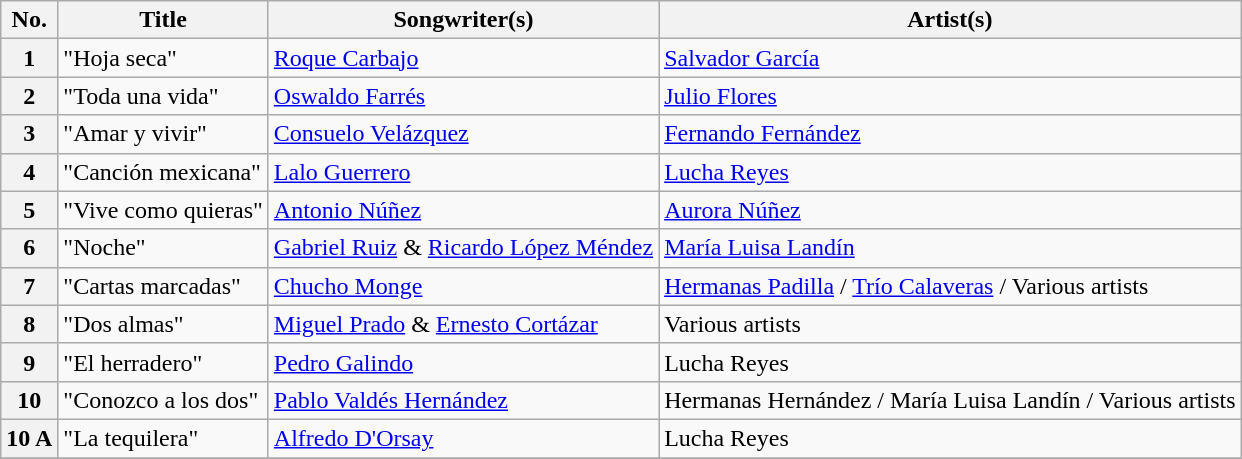<table class="wikitable sortable" style="text-align: left">
<tr>
<th scope="col">No.</th>
<th scope="col">Title</th>
<th scope="col">Songwriter(s)</th>
<th scope="col">Artist(s)</th>
</tr>
<tr>
<th scope="row">1</th>
<td>"Hoja seca"</td>
<td><a href='#'>Roque Carbajo</a></td>
<td><a href='#'>Salvador García</a></td>
</tr>
<tr>
<th scope="row">2</th>
<td>"Toda una vida"</td>
<td><a href='#'>Oswaldo Farrés</a></td>
<td><a href='#'>Julio Flores</a></td>
</tr>
<tr>
<th scope="row">3</th>
<td>"Amar y vivir"</td>
<td><a href='#'>Consuelo Velázquez</a></td>
<td><a href='#'>Fernando Fernández</a></td>
</tr>
<tr>
<th scope="row">4</th>
<td>"Canción mexicana"</td>
<td><a href='#'>Lalo Guerrero</a></td>
<td><a href='#'>Lucha Reyes</a></td>
</tr>
<tr>
<th scope="row">5</th>
<td>"Vive como quieras"</td>
<td><a href='#'>Antonio Núñez</a></td>
<td><a href='#'>Aurora Núñez</a></td>
</tr>
<tr>
<th scope="row">6</th>
<td>"Noche"</td>
<td><a href='#'>Gabriel Ruiz</a> & <a href='#'>Ricardo López Méndez</a></td>
<td><a href='#'>María Luisa Landín</a></td>
</tr>
<tr>
<th scope="row">7</th>
<td>"Cartas marcadas"</td>
<td><a href='#'>Chucho Monge</a></td>
<td><a href='#'>Hermanas Padilla</a> / <a href='#'>Trío Calaveras</a> / Various artists</td>
</tr>
<tr>
<th scope="row">8</th>
<td>"Dos almas"</td>
<td><a href='#'>Miguel Prado</a> & <a href='#'>Ernesto Cortázar</a></td>
<td>Various artists</td>
</tr>
<tr>
<th scope="row">9</th>
<td>"El herradero"</td>
<td><a href='#'>Pedro Galindo</a></td>
<td>Lucha Reyes</td>
</tr>
<tr>
<th scope="row">10</th>
<td>"Conozco a los dos"</td>
<td><a href='#'>Pablo Valdés Hernández</a></td>
<td>Hermanas Hernández / María Luisa Landín / Various artists</td>
</tr>
<tr>
<th scope="row">10 A</th>
<td>"La tequilera"</td>
<td><a href='#'>Alfredo D'Orsay</a></td>
<td>Lucha Reyes</td>
</tr>
<tr>
</tr>
</table>
